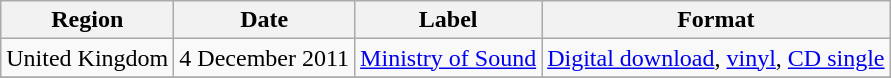<table class=wikitable>
<tr>
<th>Region</th>
<th>Date</th>
<th>Label</th>
<th>Format</th>
</tr>
<tr>
<td>United Kingdom</td>
<td>4 December 2011</td>
<td><a href='#'>Ministry of Sound</a></td>
<td><a href='#'>Digital download</a>, <a href='#'>vinyl</a>, <a href='#'>CD single</a></td>
</tr>
<tr>
</tr>
</table>
